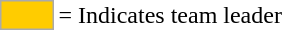<table>
<tr>
<td style="background:#fc0; border:1px solid #aaa; width:2em;"></td>
<td>= Indicates team leader</td>
</tr>
</table>
